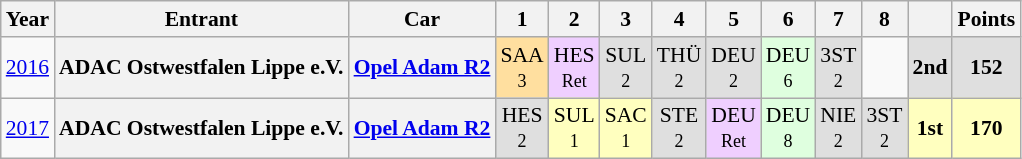<table class="wikitable" border="1" style="text-align:center; font-size:90%;">
<tr>
<th>Year</th>
<th>Entrant</th>
<th>Car</th>
<th>1</th>
<th>2</th>
<th>3</th>
<th>4</th>
<th>5</th>
<th>6</th>
<th>7</th>
<th>8</th>
<th></th>
<th>Points</th>
</tr>
<tr>
<td><a href='#'>2016</a></td>
<th>ADAC Ostwestfalen Lippe e.V.</th>
<th><a href='#'>Opel Adam R2</a></th>
<td style="background:#ffdf9f;">SAA<br><small>3</small></td>
<td style="background:#efcfff;">HES<br><small>Ret</small></td>
<td style="background:#dfdfdf;">SUL<br><small>2</small></td>
<td style="background:#dfdfdf;">THÜ<br><small>2</small></td>
<td style="background:#dfdfdf;">DEU<br><small>2</small></td>
<td style="background:#dfffdf;">DEU<br><small>6</small></td>
<td style="background:#dfdfdf;">3ST<br><small>2</small></td>
<td></td>
<td style="background:#DFDFDF;"><strong>2nd</strong></td>
<td style="background:#DFDFDF;"><strong>152</strong></td>
</tr>
<tr>
<td><a href='#'>2017</a></td>
<th>ADAC Ostwestfalen Lippe e.V.</th>
<th><a href='#'>Opel Adam R2</a></th>
<td style="background:#dfdfdf;">HES<br><small>2</small></td>
<td style="background:#ffffbf;">SUL<br><small>1</small></td>
<td style="background:#ffffbf;">SAC<br><small>1</small></td>
<td style="background:#dfdfdf;">STE<br><small>2</small></td>
<td style="background:#efcfff;">DEU<br><small>Ret</small></td>
<td style="background:#dfffdf;">DEU<br><small>8</small></td>
<td style="background:#dfdfdf;">NIE<br><small>2</small></td>
<td style="background:#dfdfdf;">3ST<br><small>2</small></td>
<td style="background:#FFFFBF;"><strong>1st</strong></td>
<td style="background:#FFFFBF;"><strong>170</strong></td>
</tr>
</table>
